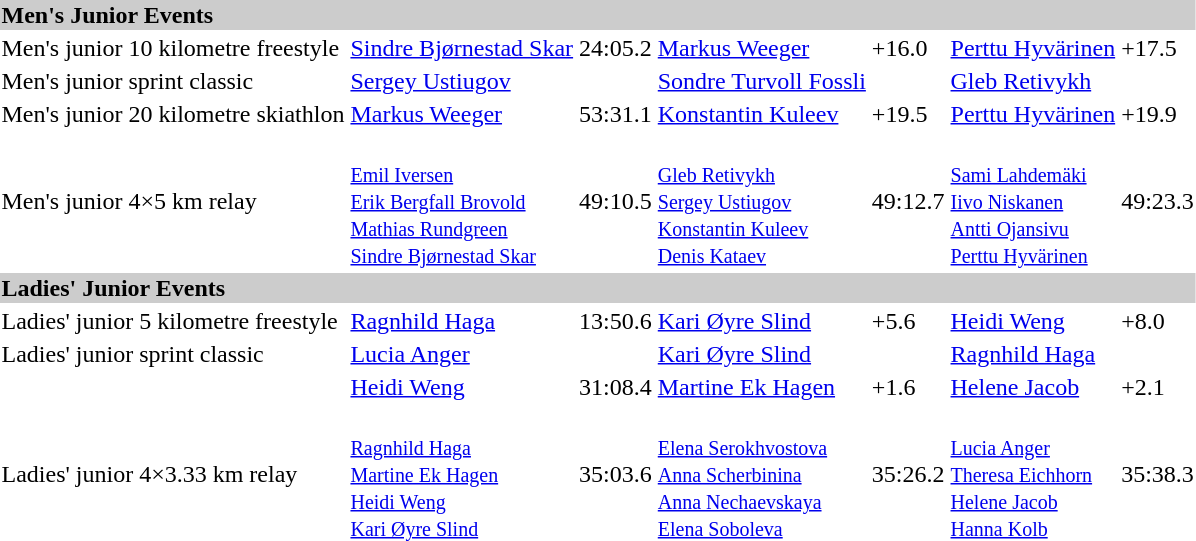<table>
<tr style="background:#ccc;">
<td colspan=7><strong>Men's Junior Events</strong></td>
</tr>
<tr>
<td>Men's junior 10 kilometre freestyle</td>
<td><a href='#'>Sindre Bjørnestad Skar</a><br></td>
<td>24:05.2</td>
<td><a href='#'>Markus Weeger</a><br></td>
<td>+16.0</td>
<td><a href='#'>Perttu Hyvärinen</a><br></td>
<td>+17.5</td>
</tr>
<tr>
<td>Men's junior sprint classic</td>
<td><a href='#'>Sergey Ustiugov</a><br></td>
<td></td>
<td><a href='#'>Sondre Turvoll Fossli</a><br></td>
<td></td>
<td><a href='#'>Gleb Retivykh</a><br></td>
<td></td>
</tr>
<tr>
<td>Men's junior 20 kilometre skiathlon</td>
<td><a href='#'>Markus Weeger</a><br></td>
<td>53:31.1</td>
<td><a href='#'>Konstantin Kuleev</a><br></td>
<td>+19.5</td>
<td><a href='#'>Perttu Hyvärinen</a><br></td>
<td>+19.9</td>
</tr>
<tr>
<td>Men's junior 4×5 km relay</td>
<td><br><small><a href='#'>Emil Iversen</a><br><a href='#'>Erik Bergfall Brovold</a><br><a href='#'>Mathias Rundgreen</a><br><a href='#'>Sindre Bjørnestad Skar</a></small></td>
<td>49:10.5</td>
<td><br><small><a href='#'>Gleb Retivykh</a><br><a href='#'>Sergey Ustiugov</a><br><a href='#'>Konstantin Kuleev</a><br><a href='#'>Denis Kataev</a></small></td>
<td>49:12.7</td>
<td><br><small><a href='#'>Sami Lahdemäki</a><br><a href='#'>Iivo Niskanen</a><br><a href='#'>Antti Ojansivu</a><br><a href='#'>Perttu Hyvärinen</a></small></td>
<td>49:23.3</td>
</tr>
<tr style="background:#ccc;">
<td colspan=7><strong>Ladies' Junior Events</strong></td>
</tr>
<tr>
<td>Ladies' junior 5 kilometre freestyle</td>
<td><a href='#'>Ragnhild Haga</a><br></td>
<td>13:50.6</td>
<td><a href='#'>Kari Øyre Slind</a><br></td>
<td>+5.6</td>
<td><a href='#'>Heidi Weng</a><br></td>
<td>+8.0</td>
</tr>
<tr>
<td>Ladies' junior sprint classic</td>
<td><a href='#'>Lucia Anger</a><br></td>
<td></td>
<td><a href='#'>Kari Øyre Slind</a><br></td>
<td></td>
<td><a href='#'>Ragnhild Haga</a><br></td>
<td></td>
</tr>
<tr>
<td></td>
<td><a href='#'>Heidi Weng</a><br></td>
<td>31:08.4</td>
<td><a href='#'>Martine Ek Hagen</a><br></td>
<td>+1.6</td>
<td><a href='#'>Helene Jacob</a><br></td>
<td>+2.1</td>
</tr>
<tr>
<td>Ladies' junior 4×3.33 km relay</td>
<td><br><small><a href='#'>Ragnhild Haga</a><br><a href='#'>Martine Ek Hagen</a><br><a href='#'>Heidi Weng</a><br><a href='#'>Kari Øyre Slind</a></small></td>
<td>35:03.6</td>
<td><br><small><a href='#'>Elena Serokhvostova</a><br><a href='#'>Anna Scherbinina</a><br><a href='#'>Anna Nechaevskaya</a><br><a href='#'>Elena Soboleva</a></small></td>
<td>35:26.2</td>
<td><br><small><a href='#'>Lucia Anger</a><br><a href='#'>Theresa Eichhorn</a><br><a href='#'>Helene Jacob</a><br><a href='#'>Hanna Kolb</a></small></td>
<td>35:38.3</td>
</tr>
</table>
